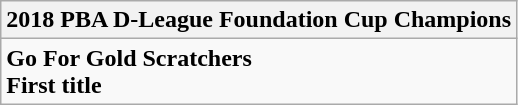<table class="wikitable" "text-align:center" "margin-left: auto; margin-right: auto; border: none;">
<tr>
<th>2018 PBA D-League Foundation Cup Champions</th>
</tr>
<tr>
<td><strong>Go For Gold Scratchers</strong><br> <strong>First title</strong></td>
</tr>
</table>
